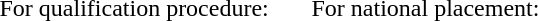<table>
<tr>
<td colspan=2>For qualification procedure:</td>
<td colspan=2>For national placement:</td>
</tr>
<tr>
<td width=200px></td>
<td></td>
<td></td>
</tr>
<tr>
<td></td>
<td></td>
<td></td>
</tr>
<tr>
<td></td>
<td></td>
<td></td>
</tr>
<tr>
<td></td>
<td></td>
<td></td>
</tr>
</table>
